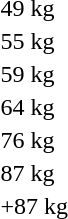<table>
<tr>
<td>49 kg<br></td>
<td></td>
<td></td>
<td></td>
</tr>
<tr>
<td>55 kg<br></td>
<td></td>
<td></td>
<td></td>
</tr>
<tr>
<td>59 kg<br></td>
<td></td>
<td></td>
<td></td>
</tr>
<tr>
<td>64 kg<br></td>
<td></td>
<td></td>
<td></td>
</tr>
<tr>
<td>76 kg<br></td>
<td></td>
<td></td>
<td></td>
</tr>
<tr>
<td>87 kg<br></td>
<td></td>
<td></td>
<td></td>
</tr>
<tr>
<td>+87 kg<br></td>
<td></td>
<td></td>
<td></td>
</tr>
</table>
